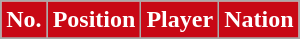<table class="wikitable sortable">
<tr>
<th style="background:#c80815; color:#fff;" scope="col">No.</th>
<th style="background:#c80815; color:#fff;" scope="col">Position</th>
<th style="background:#c80815; color:#fff;" scope="col">Player</th>
<th style="background:#c80815; color:#fff;" scope="col">Nation</th>
</tr>
<tr>
</tr>
</table>
